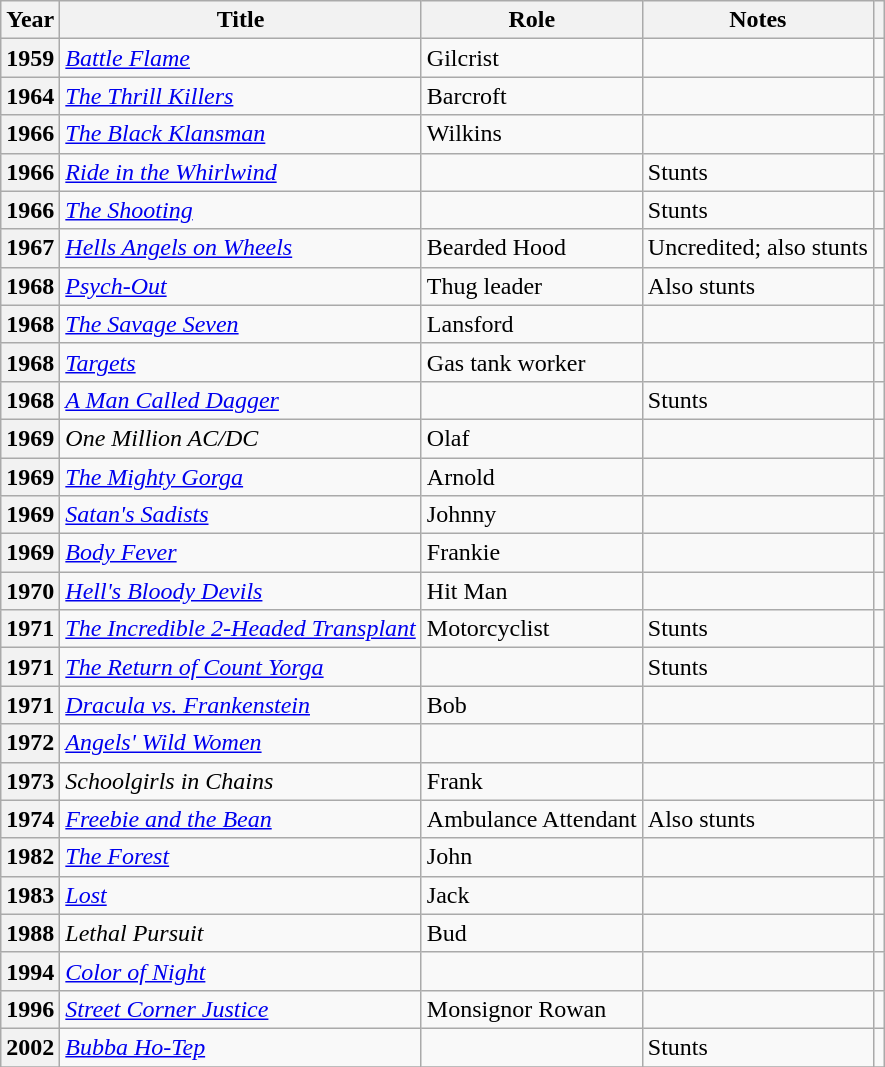<table class="wikitable plainrowheaders sortable" style="margin-right: 0;">
<tr>
<th scope="col">Year</th>
<th scope="col">Title</th>
<th scope="col">Role</th>
<th scope="col" class="unsortable">Notes</th>
<th scope="col" class="unsortable"></th>
</tr>
<tr>
<th scope="row">1959</th>
<td><em><a href='#'>Battle Flame</a></em></td>
<td>Gilcrist</td>
<td></td>
<td style="text-align:center;"></td>
</tr>
<tr>
<th scope="row">1964</th>
<td><em><a href='#'>The Thrill Killers</a></em></td>
<td>Barcroft</td>
<td></td>
<td style="text-align:center;"></td>
</tr>
<tr>
<th scope="row">1966</th>
<td data-sort-value=Black Klansman><em><a href='#'>The Black Klansman</a></em></td>
<td>Wilkins</td>
<td></td>
<td style="text-align:center;"></td>
</tr>
<tr>
<th scope="row">1966</th>
<td><em><a href='#'>Ride in the Whirlwind</a></em></td>
<td></td>
<td>Stunts</td>
<td style="text-align:center;"></td>
</tr>
<tr>
<th scope="row">1966</th>
<td data-sort-value=Shooting><em><a href='#'>The Shooting</a></em></td>
<td></td>
<td>Stunts</td>
<td style="text-align:center;"></td>
</tr>
<tr>
<th scope="row">1967</th>
<td><em><a href='#'>Hells Angels on Wheels</a></em></td>
<td>Bearded Hood</td>
<td>Uncredited; also stunts</td>
<td style="text-align:center;"></td>
</tr>
<tr>
<th scope="row">1968</th>
<td><em><a href='#'>Psych-Out</a></em></td>
<td>Thug leader</td>
<td>Also stunts</td>
<td style="text-align:center;"></td>
</tr>
<tr>
<th scope="row">1968</th>
<td><em><a href='#'>The Savage Seven</a></em></td>
<td>Lansford</td>
<td></td>
<td style="text-align:center;"></td>
</tr>
<tr>
<th scope="row">1968</th>
<td><em><a href='#'>Targets</a></em></td>
<td>Gas tank worker</td>
<td></td>
<td style="text-align:center;"></td>
</tr>
<tr>
<th scope="row">1968</th>
<td data-sort-value=Man Called Dagger><em><a href='#'>A Man Called Dagger</a></em></td>
<td></td>
<td>Stunts</td>
<td style="text-align:center;"></td>
</tr>
<tr>
<th scope="row">1969</th>
<td><em>One Million AC/DC</em></td>
<td>Olaf</td>
<td></td>
<td style="text-align:center;"></td>
</tr>
<tr>
<th scope="row">1969</th>
<td data-sort-value=Mighty><em><a href='#'>The Mighty Gorga</a></em></td>
<td>Arnold</td>
<td></td>
<td style="text-align:center;"></td>
</tr>
<tr>
<th scope="row">1969</th>
<td><em><a href='#'>Satan's Sadists</a></em></td>
<td>Johnny</td>
<td></td>
<td style="text-align:center;"></td>
</tr>
<tr>
<th scope="row">1969</th>
<td><em><a href='#'>Body Fever</a></em></td>
<td>Frankie</td>
<td></td>
<td style="text-align:center;"></td>
</tr>
<tr>
<th scope="row">1970</th>
<td><em><a href='#'>Hell's Bloody Devils</a></em></td>
<td>Hit Man</td>
<td></td>
<td style="text-align:center;"></td>
</tr>
<tr>
<th scope="row">1971</th>
<td><em><a href='#'>The Incredible 2-Headed Transplant</a></em></td>
<td>Motorcyclist</td>
<td>Stunts</td>
<td style="text-align:center;"></td>
</tr>
<tr>
<th scope="row">1971</th>
<td data-sort-value=Return Count><em><a href='#'>The Return of Count Yorga</a></em></td>
<td></td>
<td>Stunts</td>
<td style="text-align:center;"></td>
</tr>
<tr>
<th scope="row">1971</th>
<td><em><a href='#'>Dracula vs. Frankenstein</a></em></td>
<td>Bob</td>
<td></td>
<td style="text-align:center;"></td>
</tr>
<tr>
<th scope="row">1972</th>
<td><em><a href='#'>Angels' Wild Women</a></em></td>
<td></td>
<td></td>
<td style="text-align:center;"></td>
</tr>
<tr>
<th scope="row">1973</th>
<td><em>Schoolgirls in Chains</em></td>
<td>Frank</td>
<td></td>
<td style="text-align:center;"></td>
</tr>
<tr>
<th scope="row">1974</th>
<td><em><a href='#'>Freebie and the Bean</a></em></td>
<td>Ambulance Attendant</td>
<td>Also stunts</td>
<td style="text-align:center;"></td>
</tr>
<tr>
<th scope="row">1982</th>
<td data-sort-value=Forest><em><a href='#'>The Forest</a></em></td>
<td>John</td>
<td></td>
<td style="text-align:center;"></td>
</tr>
<tr>
<th scope="row">1983</th>
<td><em><a href='#'>Lost</a></em></td>
<td>Jack</td>
<td></td>
<td style="text-align:center;"></td>
</tr>
<tr>
<th scope="row">1988</th>
<td><em>Lethal Pursuit</em></td>
<td>Bud</td>
<td></td>
<td style="text-align:center;"></td>
</tr>
<tr>
<th scope="row">1994</th>
<td><em><a href='#'>Color of Night</a></em></td>
<td></td>
<td></td>
<td style="text-align:center;"></td>
</tr>
<tr>
<th scope="row">1996</th>
<td><em><a href='#'>Street Corner Justice</a></em></td>
<td>Monsignor Rowan</td>
<td></td>
<td style="text-align:center;"></td>
</tr>
<tr>
<th scope="row">2002</th>
<td><em><a href='#'>Bubba Ho-Tep</a></em></td>
<td></td>
<td>Stunts</td>
<td style="text-align:center;"></td>
</tr>
<tr>
</tr>
</table>
